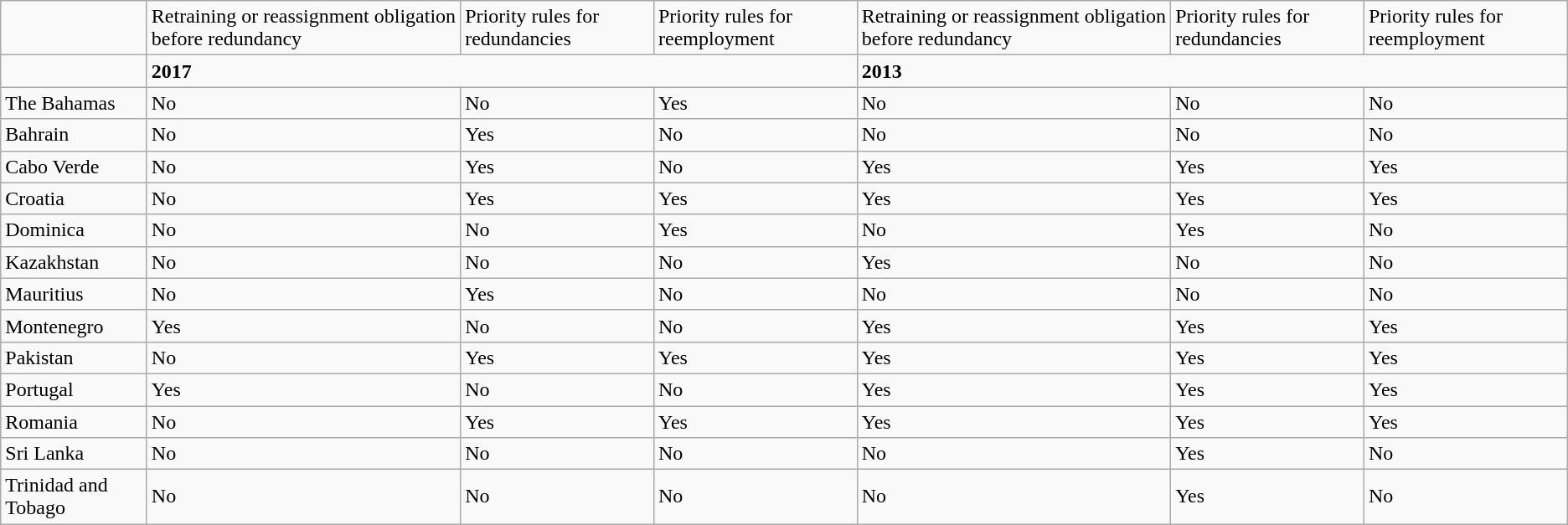<table class="wikitable">
<tr>
<td></td>
<td>Retraining or reassignment obligation before redundancy</td>
<td>Priority rules for redundancies</td>
<td>Priority rules for reemployment</td>
<td>Retraining or reassignment obligation before redundancy</td>
<td>Priority rules for redundancies</td>
<td>Priority rules for reemployment</td>
</tr>
<tr>
<td></td>
<td colspan="3"><strong>2017</strong></td>
<td colspan="3"><strong>2013</strong></td>
</tr>
<tr>
<td>The Bahamas</td>
<td>No</td>
<td>No</td>
<td>Yes</td>
<td>No</td>
<td>No</td>
<td>No</td>
</tr>
<tr>
<td>Bahrain</td>
<td>No</td>
<td>Yes</td>
<td>No</td>
<td>No</td>
<td>No</td>
<td>No</td>
</tr>
<tr>
<td>Cabo Verde</td>
<td>No</td>
<td>Yes</td>
<td>No</td>
<td>Yes</td>
<td>Yes</td>
<td>Yes</td>
</tr>
<tr>
<td>Croatia</td>
<td>No</td>
<td>Yes</td>
<td>Yes</td>
<td>Yes</td>
<td>Yes</td>
<td>Yes</td>
</tr>
<tr>
<td>Dominica</td>
<td>No</td>
<td>No</td>
<td>Yes</td>
<td>No</td>
<td>Yes</td>
<td>No</td>
</tr>
<tr>
<td>Kazakhstan</td>
<td>No</td>
<td>No</td>
<td>No</td>
<td>Yes</td>
<td>No</td>
<td>No</td>
</tr>
<tr>
<td>Mauritius</td>
<td>No</td>
<td>Yes</td>
<td>No</td>
<td>No</td>
<td>No</td>
<td>No</td>
</tr>
<tr>
<td>Montenegro</td>
<td>Yes</td>
<td>No</td>
<td>No</td>
<td>Yes</td>
<td>Yes</td>
<td>Yes</td>
</tr>
<tr>
<td>Pakistan</td>
<td>No</td>
<td>Yes</td>
<td>Yes</td>
<td>Yes</td>
<td>Yes</td>
<td>Yes</td>
</tr>
<tr>
<td>Portugal</td>
<td>Yes</td>
<td>No</td>
<td>No</td>
<td>Yes</td>
<td>Yes</td>
<td>Yes</td>
</tr>
<tr>
<td>Romania</td>
<td>No</td>
<td>Yes</td>
<td>Yes</td>
<td>Yes</td>
<td>Yes</td>
<td>Yes</td>
</tr>
<tr>
<td>Sri Lanka</td>
<td>No</td>
<td>No</td>
<td>No</td>
<td>No</td>
<td>Yes</td>
<td>No</td>
</tr>
<tr>
<td>Trinidad and Tobago</td>
<td>No</td>
<td>No</td>
<td>No</td>
<td>No</td>
<td>Yes</td>
<td>No</td>
</tr>
</table>
